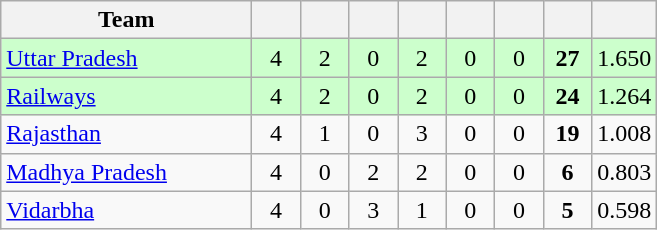<table class="wikitable" style="text-align:center">
<tr>
<th style="width:160px">Team</th>
<th style="width:25px"></th>
<th style="width:25px"></th>
<th style="width:25px"></th>
<th style="width:25px"></th>
<th style="width:25px"></th>
<th style="width:25px"></th>
<th style="width:25px"></th>
<th style="width:25px;"></th>
</tr>
<tr style="background:#cfc;">
<td style="text-align:left"><a href='#'>Uttar Pradesh</a></td>
<td>4</td>
<td>2</td>
<td>0</td>
<td>2</td>
<td>0</td>
<td>0</td>
<td><strong>27</strong></td>
<td>1.650</td>
</tr>
<tr style="background:#cfc;">
<td style="text-align:left"><a href='#'>Railways</a></td>
<td>4</td>
<td>2</td>
<td>0</td>
<td>2</td>
<td>0</td>
<td>0</td>
<td><strong>24</strong></td>
<td>1.264</td>
</tr>
<tr>
<td style="text-align:left"><a href='#'>Rajasthan</a></td>
<td>4</td>
<td>1</td>
<td>0</td>
<td>3</td>
<td>0</td>
<td>0</td>
<td><strong>19</strong></td>
<td>1.008</td>
</tr>
<tr>
<td style="text-align:left"><a href='#'>Madhya Pradesh</a></td>
<td>4</td>
<td>0</td>
<td>2</td>
<td>2</td>
<td>0</td>
<td>0</td>
<td><strong>6</strong></td>
<td>0.803</td>
</tr>
<tr>
<td style="text-align:left"><a href='#'>Vidarbha</a></td>
<td>4</td>
<td>0</td>
<td>3</td>
<td>1</td>
<td>0</td>
<td>0</td>
<td><strong>5</strong></td>
<td>0.598</td>
</tr>
</table>
